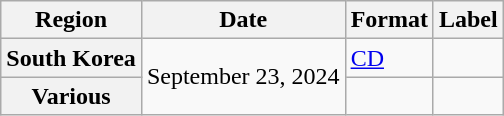<table class="wikitable plainrowheaders">
<tr>
<th scope="col">Region</th>
<th scope="col">Date</th>
<th scope="col">Format</th>
<th scope="col">Label</th>
</tr>
<tr>
<th scope="row">South Korea</th>
<td rowspan="2">September 23, 2024</td>
<td><a href='#'>CD</a></td>
<td></td>
</tr>
<tr>
<th scope="row">Various </th>
<td></td>
<td></td>
</tr>
</table>
